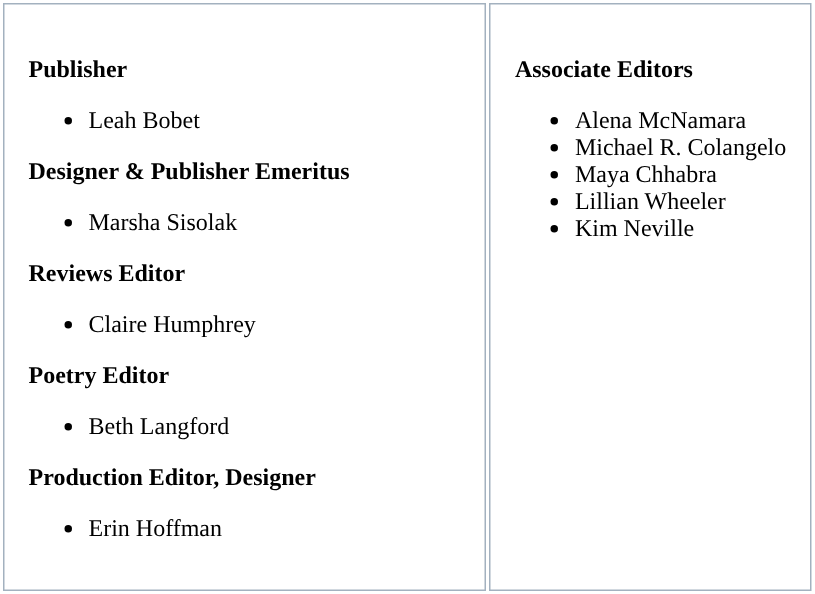<table style="clear:both; background:white;">
<tr>
<td width="60%" style="padding:1em; border:1px solid #A3B1BF; valign="top"><br><strong>Publisher</strong><ul><li>Leah Bobet</li></ul><strong>Designer & Publisher Emeritus</strong><ul><li>Marsha Sisolak</li></ul><strong>Reviews Editor</strong><ul><li>Claire Humphrey</li></ul><strong>Poetry Editor</strong><ul><li>Beth Langford</li></ul><strong>Production Editor, Designer</strong><ul><li>Erin Hoffman</li></ul></td>
<td valign="top" style="padding:1em; border:1px solid #A3B1BF;"><br><strong>Associate Editors</strong><ul><li>Alena McNamara</li><li>Michael R. Colangelo</li><li>Maya Chhabra</li><li>Lillian Wheeler</li><li>Kim Neville</li></ul></td>
</tr>
</table>
